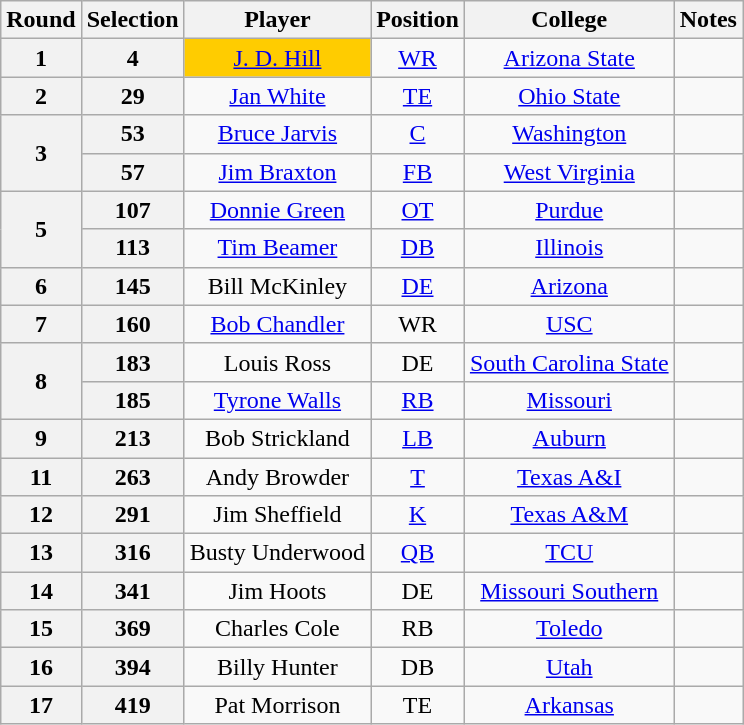<table class="wikitable" style="text-align:center">
<tr>
<th>Round</th>
<th>Selection</th>
<th>Player</th>
<th>Position</th>
<th>College</th>
<th>Notes</th>
</tr>
<tr align="center">
<th>1</th>
<th>4</th>
<td bgcolor="#FFCC00"><a href='#'>J. D. Hill</a></td>
<td><a href='#'>WR</a></td>
<td><a href='#'>Arizona State</a></td>
<td></td>
</tr>
<tr align="center">
<th>2</th>
<th>29</th>
<td><a href='#'>Jan White</a></td>
<td><a href='#'>TE</a></td>
<td><a href='#'>Ohio State</a></td>
<td></td>
</tr>
<tr align="center">
<th rowspan=2>3</th>
<th>53</th>
<td><a href='#'>Bruce Jarvis</a></td>
<td><a href='#'>C</a></td>
<td><a href='#'>Washington</a></td>
<td></td>
</tr>
<tr align="center">
<th>57</th>
<td><a href='#'>Jim Braxton</a></td>
<td><a href='#'>FB</a></td>
<td><a href='#'>West Virginia</a></td>
<td></td>
</tr>
<tr align="center">
<th rowspan=2>5</th>
<th>107</th>
<td><a href='#'>Donnie Green</a></td>
<td><a href='#'>OT</a></td>
<td><a href='#'>Purdue</a></td>
<td></td>
</tr>
<tr align="center">
<th>113</th>
<td><a href='#'>Tim Beamer</a></td>
<td><a href='#'>DB</a></td>
<td><a href='#'>Illinois</a></td>
<td></td>
</tr>
<tr align="center">
<th>6</th>
<th>145</th>
<td>Bill McKinley</td>
<td><a href='#'>DE</a></td>
<td><a href='#'>Arizona</a></td>
<td></td>
</tr>
<tr align="center">
<th>7</th>
<th>160</th>
<td><a href='#'>Bob Chandler</a></td>
<td>WR</td>
<td><a href='#'>USC</a></td>
<td></td>
</tr>
<tr align="center">
<th rowspan=2>8</th>
<th>183</th>
<td>Louis Ross</td>
<td>DE</td>
<td><a href='#'>South Carolina State</a></td>
<td></td>
</tr>
<tr align="center">
<th>185</th>
<td><a href='#'>Tyrone Walls</a></td>
<td><a href='#'>RB</a></td>
<td><a href='#'>Missouri</a></td>
<td></td>
</tr>
<tr align="center">
<th>9</th>
<th>213</th>
<td>Bob Strickland</td>
<td><a href='#'>LB</a></td>
<td><a href='#'>Auburn</a></td>
<td></td>
</tr>
<tr align="center">
<th>11</th>
<th>263</th>
<td>Andy Browder</td>
<td><a href='#'>T</a></td>
<td><a href='#'>Texas A&I</a></td>
<td></td>
</tr>
<tr align="center">
<th>12</th>
<th>291</th>
<td>Jim Sheffield</td>
<td><a href='#'>K</a></td>
<td><a href='#'>Texas A&M</a></td>
<td></td>
</tr>
<tr align="center">
<th>13</th>
<th>316</th>
<td>Busty Underwood</td>
<td><a href='#'>QB</a></td>
<td><a href='#'>TCU</a></td>
<td></td>
</tr>
<tr align="center">
<th>14</th>
<th>341</th>
<td>Jim Hoots</td>
<td>DE</td>
<td><a href='#'>Missouri Southern</a></td>
<td></td>
</tr>
<tr align="center">
<th>15</th>
<th>369</th>
<td>Charles Cole</td>
<td>RB</td>
<td><a href='#'>Toledo</a></td>
<td></td>
</tr>
<tr align="center">
<th>16</th>
<th>394</th>
<td>Billy Hunter</td>
<td>DB</td>
<td><a href='#'>Utah</a></td>
<td></td>
</tr>
<tr align="center">
<th>17</th>
<th>419</th>
<td>Pat Morrison</td>
<td>TE</td>
<td><a href='#'>Arkansas</a></td>
<td></td>
</tr>
</table>
